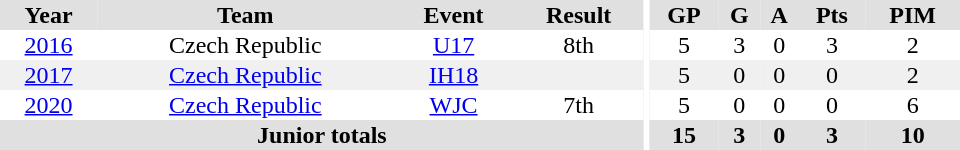<table border="0" cellpadding="1" cellspacing="0" ID="Table3" style="text-align:center; width:40em">
<tr ALIGN="center" bgcolor="#e0e0e0">
<th>Year</th>
<th>Team</th>
<th>Event</th>
<th>Result</th>
<th rowspan="102" bgcolor="#ffffff"></th>
<th>GP</th>
<th>G</th>
<th>A</th>
<th>Pts</th>
<th>PIM</th>
</tr>
<tr>
<td><a href='#'>2016</a></td>
<td>Czech Republic</td>
<td><a href='#'>U17</a></td>
<td>8th</td>
<td>5</td>
<td>3</td>
<td>0</td>
<td>3</td>
<td>2</td>
</tr>
<tr bgcolor="#f0f0f0">
<td><a href='#'>2017</a></td>
<td><a href='#'>Czech Republic</a></td>
<td><a href='#'>IH18</a></td>
<td></td>
<td>5</td>
<td>0</td>
<td>0</td>
<td>0</td>
<td>2</td>
</tr>
<tr>
<td><a href='#'>2020</a></td>
<td><a href='#'>Czech Republic</a></td>
<td><a href='#'>WJC</a></td>
<td>7th</td>
<td>5</td>
<td>0</td>
<td>0</td>
<td>0</td>
<td>6</td>
</tr>
<tr bgcolor="#e0e0e0">
<th colspan="4">Junior totals</th>
<th>15</th>
<th>3</th>
<th>0</th>
<th>3</th>
<th>10</th>
</tr>
</table>
